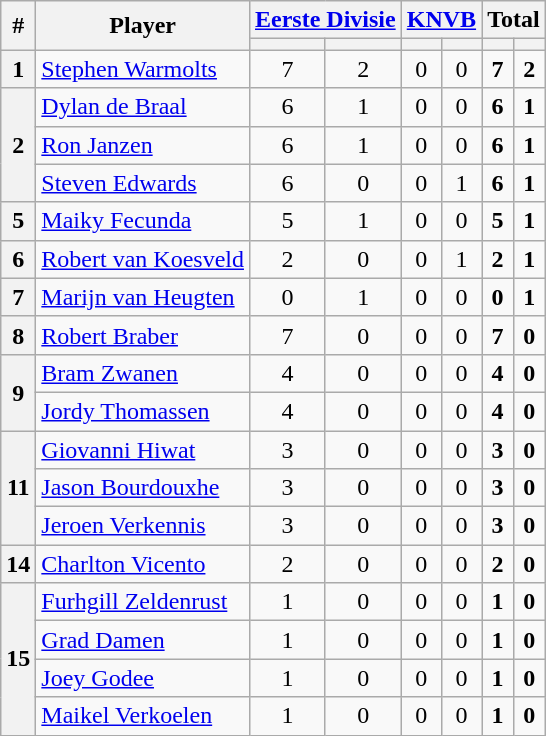<table class="wikitable sortable" style="text-align:center">
<tr>
<th rowspan="2">#</th>
<th rowspan="2">Player</th>
<th colspan="2"><a href='#'>Eerste Divisie</a></th>
<th colspan="2"><a href='#'>KNVB</a></th>
<th colspan="2"><strong>Total</strong></th>
</tr>
<tr>
<th></th>
<th></th>
<th></th>
<th></th>
<th></th>
<th></th>
</tr>
<tr>
<th>1</th>
<td align="left"> <a href='#'>Stephen Warmolts</a></td>
<td>7</td>
<td>2</td>
<td>0</td>
<td>0</td>
<td><strong>7</strong></td>
<td><strong>2</strong></td>
</tr>
<tr>
<th rowspan=3>2</th>
<td align="left"> <a href='#'>Dylan de Braal</a></td>
<td>6</td>
<td>1</td>
<td>0</td>
<td>0</td>
<td><strong>6</strong></td>
<td><strong>1</strong></td>
</tr>
<tr>
<td align="left"> <a href='#'>Ron Janzen</a></td>
<td>6</td>
<td>1</td>
<td>0</td>
<td>0</td>
<td><strong>6</strong></td>
<td><strong>1</strong></td>
</tr>
<tr>
<td align="left"> <a href='#'>Steven Edwards</a></td>
<td>6</td>
<td>0</td>
<td>0</td>
<td>1</td>
<td><strong>6</strong></td>
<td><strong>1</strong></td>
</tr>
<tr>
<th>5</th>
<td align="left"> <a href='#'>Maiky Fecunda</a></td>
<td>5</td>
<td>1</td>
<td>0</td>
<td>0</td>
<td><strong>5</strong></td>
<td><strong>1</strong></td>
</tr>
<tr>
<th>6</th>
<td align="left"> <a href='#'>Robert van Koesveld</a></td>
<td>2</td>
<td>0</td>
<td>0</td>
<td>1</td>
<td><strong>2</strong></td>
<td><strong>1</strong></td>
</tr>
<tr>
<th>7</th>
<td align="left"> <a href='#'>Marijn van Heugten</a></td>
<td>0</td>
<td>1</td>
<td>0</td>
<td>0</td>
<td><strong>0</strong></td>
<td><strong>1</strong></td>
</tr>
<tr>
<th>8</th>
<td align="left"> <a href='#'>Robert Braber</a></td>
<td>7</td>
<td>0</td>
<td>0</td>
<td>0</td>
<td><strong>7</strong></td>
<td><strong>0</strong></td>
</tr>
<tr>
<th rowspan=2>9</th>
<td align="left"> <a href='#'>Bram Zwanen</a></td>
<td>4</td>
<td>0</td>
<td>0</td>
<td>0</td>
<td><strong>4</strong></td>
<td><strong>0</strong></td>
</tr>
<tr>
<td align="left"> <a href='#'>Jordy Thomassen</a></td>
<td>4</td>
<td>0</td>
<td>0</td>
<td>0</td>
<td><strong>4</strong></td>
<td><strong>0</strong></td>
</tr>
<tr>
<th rowspan=3>11</th>
<td align="left"> <a href='#'>Giovanni Hiwat</a></td>
<td>3</td>
<td>0</td>
<td>0</td>
<td>0</td>
<td><strong>3</strong></td>
<td><strong>0</strong></td>
</tr>
<tr>
<td align="left"> <a href='#'>Jason Bourdouxhe</a></td>
<td>3</td>
<td>0</td>
<td>0</td>
<td>0</td>
<td><strong>3</strong></td>
<td><strong>0</strong></td>
</tr>
<tr>
<td align="left"> <a href='#'>Jeroen Verkennis</a></td>
<td>3</td>
<td>0</td>
<td>0</td>
<td>0</td>
<td><strong>3</strong></td>
<td><strong>0</strong></td>
</tr>
<tr>
<th>14</th>
<td align="left"> <a href='#'>Charlton Vicento</a></td>
<td>2</td>
<td>0</td>
<td>0</td>
<td>0</td>
<td><strong>2</strong></td>
<td><strong>0</strong></td>
</tr>
<tr>
<th rowspan=4>15</th>
<td align="left"> <a href='#'>Furhgill Zeldenrust</a></td>
<td>1</td>
<td>0</td>
<td>0</td>
<td>0</td>
<td><strong>1</strong></td>
<td><strong>0</strong></td>
</tr>
<tr>
<td align="left"> <a href='#'>Grad Damen</a></td>
<td>1</td>
<td>0</td>
<td>0</td>
<td>0</td>
<td><strong>1</strong></td>
<td><strong>0</strong></td>
</tr>
<tr>
<td align="left"> <a href='#'>Joey Godee</a></td>
<td>1</td>
<td>0</td>
<td>0</td>
<td>0</td>
<td><strong>1</strong></td>
<td><strong>0</strong></td>
</tr>
<tr>
<td align="left"> <a href='#'>Maikel Verkoelen</a></td>
<td>1</td>
<td>0</td>
<td>0</td>
<td>0</td>
<td><strong>1</strong></td>
<td><strong>0</strong></td>
</tr>
</table>
